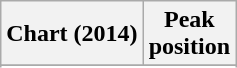<table class="wikitable sortable plainrowheaders" style="text-align:center">
<tr>
<th scope="col">Chart (2014)</th>
<th scope="col">Peak<br>position</th>
</tr>
<tr>
</tr>
<tr>
</tr>
</table>
